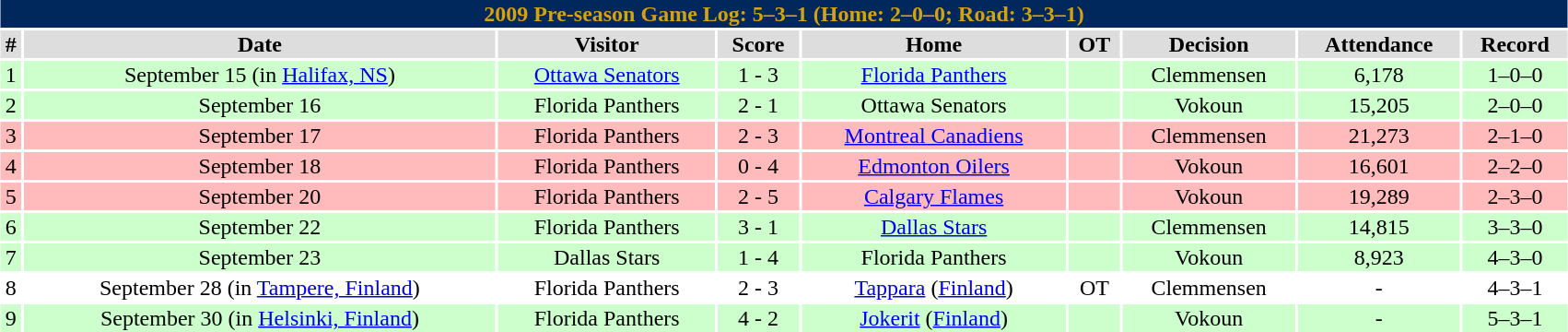<table class="toccolours collapsible" width=90% style="clear:both; margin:1.5em auto; text-align:center">
<tr>
<th colspan=11 style="background:#01285D; color:#D6A10F;">2009 Pre-season Game Log: 5–3–1 (Home: 2–0–0; Road: 3–3–1)</th>
</tr>
<tr align="center" bgcolor="#dddddd">
<td><strong>#</strong></td>
<td><strong>Date</strong></td>
<td><strong>Visitor</strong></td>
<td><strong>Score</strong></td>
<td><strong>Home</strong></td>
<td><strong>OT</strong></td>
<td><strong>Decision</strong></td>
<td><strong>Attendance</strong></td>
<td><strong>Record</strong></td>
</tr>
<tr align="center" bgcolor="#CCFFCC">
<td>1</td>
<td>September 15 (in <a href='#'>Halifax, NS</a>)</td>
<td><a href='#'>Ottawa Senators</a></td>
<td>1 - 3</td>
<td><a href='#'>Florida Panthers</a></td>
<td></td>
<td>Clemmensen</td>
<td>6,178</td>
<td>1–0–0</td>
</tr>
<tr align="center" bgcolor="#CCFFCC">
<td>2</td>
<td>September 16</td>
<td>Florida Panthers</td>
<td>2 - 1</td>
<td>Ottawa Senators</td>
<td></td>
<td>Vokoun</td>
<td>15,205</td>
<td>2–0–0</td>
</tr>
<tr align="center" bgcolor="#FFBBBB">
<td>3</td>
<td>September 17</td>
<td>Florida Panthers</td>
<td>2 - 3</td>
<td><a href='#'>Montreal Canadiens</a></td>
<td></td>
<td>Clemmensen</td>
<td>21,273</td>
<td>2–1–0</td>
</tr>
<tr align="center" bgcolor="#FFBBBB">
<td>4</td>
<td>September 18</td>
<td>Florida Panthers</td>
<td>0 - 4</td>
<td><a href='#'>Edmonton Oilers</a></td>
<td></td>
<td>Vokoun</td>
<td>16,601</td>
<td>2–2–0</td>
</tr>
<tr align="center" bgcolor="#FFBBBB">
<td>5</td>
<td>September 20</td>
<td>Florida Panthers</td>
<td>2 - 5</td>
<td><a href='#'>Calgary Flames</a></td>
<td></td>
<td>Vokoun</td>
<td>19,289</td>
<td>2–3–0</td>
</tr>
<tr align="center" bgcolor="#CCFFCC">
<td>6</td>
<td>September 22</td>
<td>Florida Panthers</td>
<td>3 - 1</td>
<td><a href='#'>Dallas Stars</a></td>
<td></td>
<td>Clemmensen</td>
<td>14,815</td>
<td>3–3–0</td>
</tr>
<tr align="center" bgcolor="#CCFFCC">
<td>7</td>
<td>September 23</td>
<td>Dallas Stars</td>
<td>1 - 4</td>
<td>Florida Panthers</td>
<td></td>
<td>Vokoun</td>
<td>8,923</td>
<td>4–3–0</td>
</tr>
<tr align="center">
<td>8</td>
<td>September 28 (in <a href='#'>Tampere, Finland</a>)</td>
<td>Florida Panthers</td>
<td>2 - 3</td>
<td><a href='#'>Tappara</a> (<a href='#'>Finland</a>)</td>
<td>OT</td>
<td>Clemmensen</td>
<td>-</td>
<td>4–3–1</td>
</tr>
<tr align="center" bgcolor="#CCFFCC">
<td>9</td>
<td>September 30 (in <a href='#'>Helsinki, Finland</a>)</td>
<td>Florida Panthers</td>
<td>4 - 2</td>
<td><a href='#'>Jokerit</a> (<a href='#'>Finland</a>)</td>
<td></td>
<td>Vokoun</td>
<td>-</td>
<td>5–3–1</td>
</tr>
</table>
